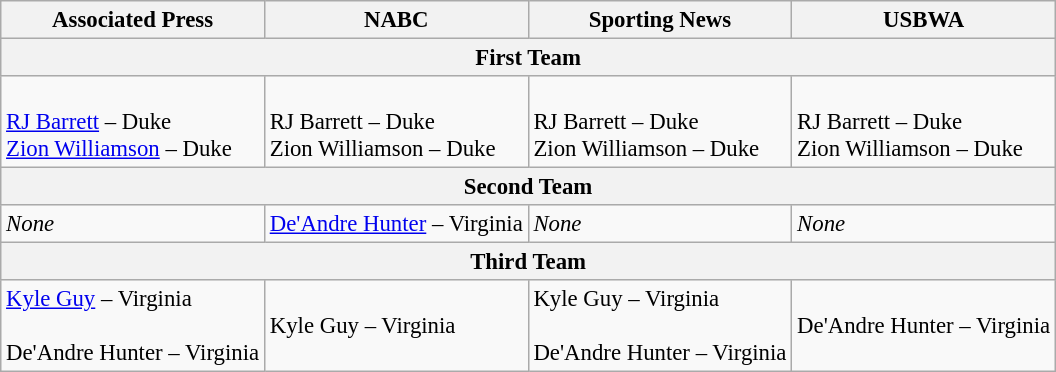<table class="wikitable" style="font-size: 95%">
<tr>
<th>Associated Press</th>
<th>NABC</th>
<th>Sporting News</th>
<th>USBWA</th>
</tr>
<tr>
<th colspan=4>First Team</th>
</tr>
<tr>
<td><br><a href='#'>RJ Barrett</a> – Duke<br>
<a href='#'>Zion Williamson</a> – Duke</td>
<td><br>RJ Barrett – Duke<br>
Zion Williamson – Duke</td>
<td><br>RJ Barrett – Duke<br>
Zion Williamson – Duke</td>
<td><br>RJ Barrett – Duke<br>
Zion Williamson – Duke</td>
</tr>
<tr>
<th colspan=4>Second Team</th>
</tr>
<tr>
<td><em>None</em></td>
<td><a href='#'>De'Andre Hunter</a> – Virginia</td>
<td><em>None</em></td>
<td><em>None</em></td>
</tr>
<tr>
<th colspan=4>Third Team</th>
</tr>
<tr>
<td><a href='#'>Kyle Guy</a> – Virginia<br><br>De'Andre Hunter – Virginia</td>
<td>Kyle Guy – Virginia</td>
<td>Kyle Guy – Virginia<br><br>De'Andre Hunter – Virginia</td>
<td>De'Andre Hunter – Virginia</td>
</tr>
</table>
